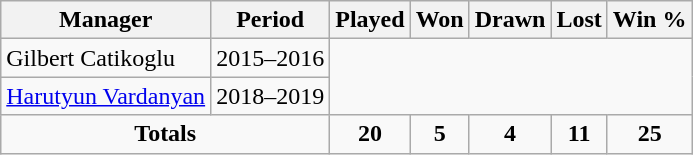<table class="wikitable sortable" style="text-align:center;">
<tr>
<th>Manager</th>
<th>Period</th>
<th>Played</th>
<th>Won</th>
<th>Drawn</th>
<th>Lost</th>
<th>Win %</th>
</tr>
<tr>
<td style="text-align: left;"> Gilbert Catikoglu</td>
<td>2015–2016<br></td>
</tr>
<tr>
<td style="text-align: left;"> <a href='#'>Harutyun Vardanyan</a></td>
<td>2018–2019<br></td>
</tr>
<tr>
<td colspan="2"><strong>Totals</strong></td>
<td><strong>20</strong></td>
<td><strong>5</strong></td>
<td><strong>4</strong></td>
<td><strong>11</strong></td>
<td><strong>25</strong></td>
</tr>
</table>
